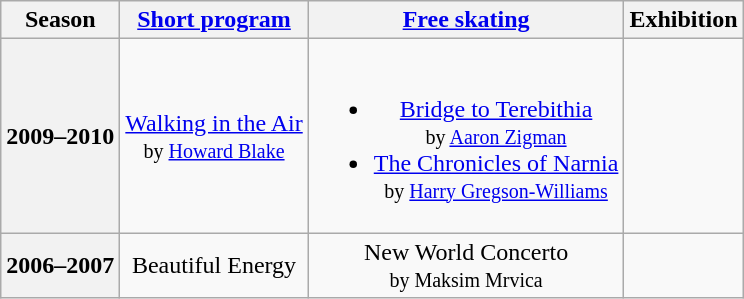<table class="wikitable" style="text-align:center">
<tr>
<th>Season</th>
<th><a href='#'>Short program</a></th>
<th><a href='#'>Free skating</a></th>
<th>Exhibition</th>
</tr>
<tr>
<th>2009–2010</th>
<td><a href='#'>Walking in the Air</a> <br><small> by <a href='#'>Howard Blake</a></small></td>
<td><br><ul><li><a href='#'>Bridge to Terebithia</a> <br><small> by <a href='#'>Aaron Zigman</a></small></li><li><a href='#'>The Chronicles of Narnia</a> <br><small> by <a href='#'>Harry Gregson-Williams</a></small></li></ul></td>
<td></td>
</tr>
<tr>
<th>2006–2007</th>
<td>Beautiful Energy</td>
<td>New World Concerto <br><small> by Maksim Mrvica</small></td>
<td></td>
</tr>
</table>
